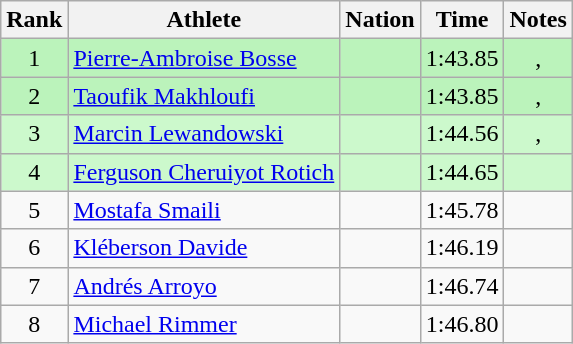<table class="wikitable sortable" style="text-align:center">
<tr>
<th>Rank</th>
<th>Athlete</th>
<th>Nation</th>
<th>Time</th>
<th>Notes</th>
</tr>
<tr bgcolor=bbf3bb>
<td>1</td>
<td align=left><a href='#'>Pierre-Ambroise Bosse</a></td>
<td align=left></td>
<td>1:43.85</td>
<td>, </td>
</tr>
<tr bgcolor=bbf3bb>
<td>2</td>
<td align=left><a href='#'>Taoufik Makhloufi</a></td>
<td align=left></td>
<td>1:43.85</td>
<td>, </td>
</tr>
<tr bgcolor=ccf9cc>
<td>3</td>
<td align=left><a href='#'>Marcin Lewandowski</a></td>
<td align=left></td>
<td>1:44.56</td>
<td>, </td>
</tr>
<tr bgcolor=ccf9cc>
<td>4</td>
<td align=left><a href='#'>Ferguson Cheruiyot Rotich</a></td>
<td align=left></td>
<td>1:44.65</td>
<td></td>
</tr>
<tr>
<td>5</td>
<td align=left><a href='#'>Mostafa Smaili</a></td>
<td align=left></td>
<td>1:45.78</td>
<td></td>
</tr>
<tr>
<td>6</td>
<td align=left><a href='#'>Kléberson Davide</a></td>
<td align=left></td>
<td>1:46.19</td>
<td></td>
</tr>
<tr>
<td>7</td>
<td align=left><a href='#'>Andrés Arroyo</a></td>
<td align=left></td>
<td>1:46.74</td>
<td></td>
</tr>
<tr>
<td>8</td>
<td align=left><a href='#'>Michael Rimmer</a></td>
<td align=left></td>
<td>1:46.80</td>
<td></td>
</tr>
</table>
